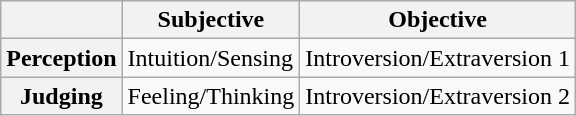<table class="wikitable floatright">
<tr>
<th></th>
<th>Subjective</th>
<th>Objective</th>
</tr>
<tr>
<th><span>P</span>erception</th>
<td>I<span>n</span>tuition/<span>S</span>ensing</td>
<td><span>I</span>ntroversion/<span>E</span>xtraversion 1</td>
</tr>
<tr>
<th><span>J</span>udging</th>
<td><span>F</span>eeling/<span>T</span>hinking</td>
<td><span>I</span>ntroversion/<span>E</span>xtraversion 2</td>
</tr>
</table>
